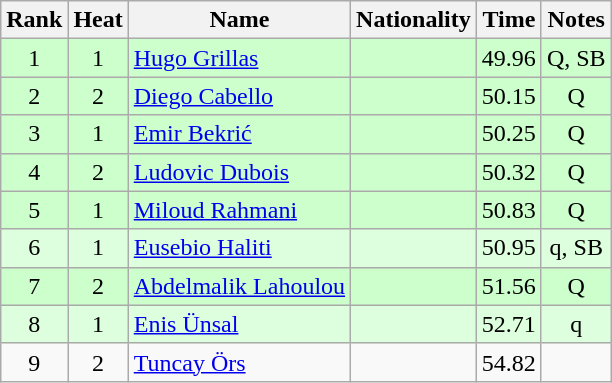<table class="wikitable sortable" style="text-align:center">
<tr>
<th>Rank</th>
<th>Heat</th>
<th>Name</th>
<th>Nationality</th>
<th>Time</th>
<th>Notes</th>
</tr>
<tr bgcolor=ccffcc>
<td>1</td>
<td>1</td>
<td align=left><a href='#'>Hugo Grillas</a></td>
<td align=left></td>
<td>49.96</td>
<td>Q, SB</td>
</tr>
<tr bgcolor=ccffcc>
<td>2</td>
<td>2</td>
<td align=left><a href='#'>Diego Cabello</a></td>
<td align=left></td>
<td>50.15</td>
<td>Q</td>
</tr>
<tr bgcolor=ccffcc>
<td>3</td>
<td>1</td>
<td align=left><a href='#'>Emir Bekrić</a></td>
<td align=left></td>
<td>50.25</td>
<td>Q</td>
</tr>
<tr bgcolor=ccffcc>
<td>4</td>
<td>2</td>
<td align=left><a href='#'>Ludovic Dubois</a></td>
<td align=left></td>
<td>50.32</td>
<td>Q</td>
</tr>
<tr bgcolor=ccffcc>
<td>5</td>
<td>1</td>
<td align=left><a href='#'>Miloud Rahmani</a></td>
<td align=left></td>
<td>50.83</td>
<td>Q</td>
</tr>
<tr bgcolor=ddffdd>
<td>6</td>
<td>1</td>
<td align=left><a href='#'>Eusebio Haliti</a></td>
<td align=left></td>
<td>50.95</td>
<td>q, SB</td>
</tr>
<tr bgcolor=ccffcc>
<td>7</td>
<td>2</td>
<td align=left><a href='#'>Abdelmalik Lahoulou</a></td>
<td align=left></td>
<td>51.56</td>
<td>Q</td>
</tr>
<tr bgcolor=ddffdd>
<td>8</td>
<td>1</td>
<td align=left><a href='#'>Enis Ünsal</a></td>
<td align=left></td>
<td>52.71</td>
<td>q</td>
</tr>
<tr>
<td>9</td>
<td>2</td>
<td align=left><a href='#'>Tuncay Örs</a></td>
<td align=left></td>
<td>54.82</td>
<td></td>
</tr>
</table>
